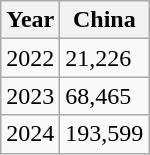<table class="wikitable">
<tr>
<th>Year</th>
<th>China</th>
</tr>
<tr>
<td>2022</td>
<td>21,226</td>
</tr>
<tr>
<td>2023</td>
<td>68,465</td>
</tr>
<tr>
<td>2024</td>
<td>193,599</td>
</tr>
</table>
